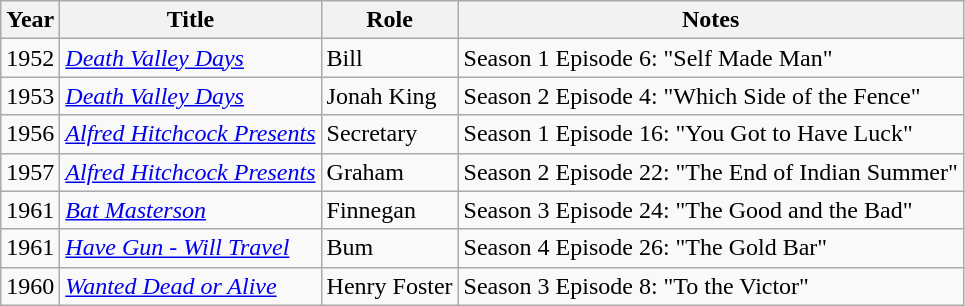<table class="wikitable plainrowheaders sortable">
<tr>
<th scope="col">Year</th>
<th scope="col">Title</th>
<th scope="col">Role</th>
<th scope="col" class="unsortable">Notes</th>
</tr>
<tr>
<td>1952</td>
<td><em><a href='#'>Death Valley Days</a></em></td>
<td>Bill</td>
<td>Season 1 Episode 6: "Self Made Man"</td>
</tr>
<tr>
<td>1953</td>
<td><em><a href='#'>Death Valley Days</a></em></td>
<td>Jonah King</td>
<td>Season 2 Episode 4: "Which Side of the Fence"</td>
</tr>
<tr>
<td>1956</td>
<td><em><a href='#'>Alfred Hitchcock Presents</a></em></td>
<td>Secretary</td>
<td>Season 1 Episode 16: "You Got to Have Luck"</td>
</tr>
<tr>
<td>1957</td>
<td><em><a href='#'>Alfred Hitchcock Presents</a></em></td>
<td>Graham</td>
<td>Season 2 Episode 22: "The End of Indian Summer"</td>
</tr>
<tr>
<td>1961</td>
<td><em><a href='#'>Bat Masterson</a></em></td>
<td>Finnegan</td>
<td>Season 3 Episode 24: "The Good and the Bad"</td>
</tr>
<tr>
<td>1961</td>
<td><em><a href='#'>Have Gun - Will Travel</a></em></td>
<td>Bum</td>
<td>Season 4 Episode 26: "The Gold Bar"</td>
</tr>
<tr>
<td>1960</td>
<td><em><a href='#'>Wanted Dead or Alive</a></em></td>
<td>Henry Foster</td>
<td>Season 3 Episode 8: "To the Victor"</td>
</tr>
</table>
